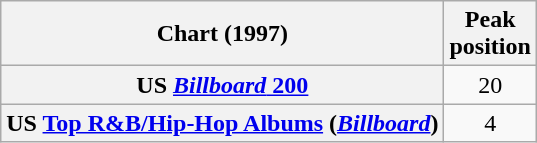<table class="wikitable sortable plainrowheaders" style="text-align:center">
<tr>
<th scope="col">Chart (1997)</th>
<th scope="col">Peak<br>position</th>
</tr>
<tr>
<th scope="row">US <a href='#'><em>Billboard</em> 200</a></th>
<td>20</td>
</tr>
<tr>
<th scope="row">US <a href='#'>Top R&B/Hip-Hop Albums</a> (<em><a href='#'>Billboard</a></em>)</th>
<td>4</td>
</tr>
</table>
